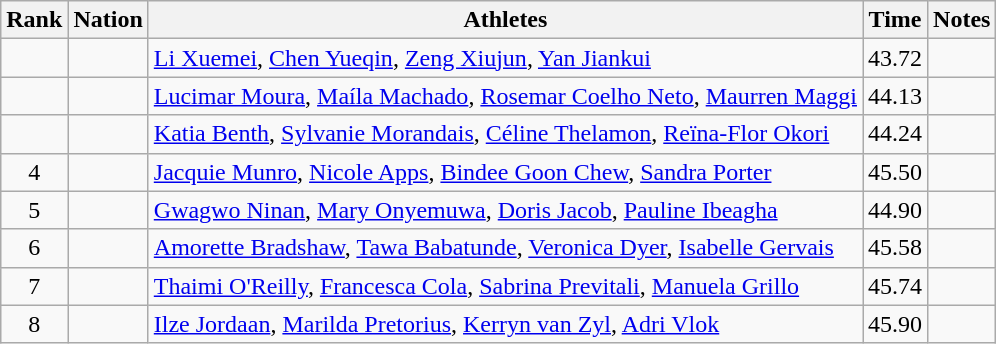<table class="wikitable sortable" style="text-align:center">
<tr>
<th>Rank</th>
<th>Nation</th>
<th>Athletes</th>
<th>Time</th>
<th>Notes</th>
</tr>
<tr>
<td></td>
<td align=left></td>
<td align=left><a href='#'>Li Xuemei</a>, <a href='#'>Chen Yueqin</a>, <a href='#'>Zeng Xiujun</a>, <a href='#'>Yan Jiankui</a></td>
<td>43.72</td>
<td></td>
</tr>
<tr>
<td></td>
<td align=left></td>
<td align=left><a href='#'>Lucimar Moura</a>, <a href='#'>Maíla Machado</a>, <a href='#'>Rosemar Coelho Neto</a>, <a href='#'>Maurren Maggi</a></td>
<td>44.13</td>
<td></td>
</tr>
<tr>
<td></td>
<td align=left></td>
<td align=left><a href='#'>Katia Benth</a>, <a href='#'>Sylvanie Morandais</a>, <a href='#'>Céline Thelamon</a>, <a href='#'>Reïna-Flor Okori</a></td>
<td>44.24</td>
<td></td>
</tr>
<tr>
<td>4</td>
<td align=left></td>
<td align=left><a href='#'>Jacquie Munro</a>, <a href='#'>Nicole Apps</a>, <a href='#'>Bindee Goon Chew</a>, <a href='#'>Sandra Porter</a></td>
<td>45.50</td>
<td></td>
</tr>
<tr>
<td>5</td>
<td align=left></td>
<td align=left><a href='#'>Gwagwo Ninan</a>, <a href='#'>Mary Onyemuwa</a>, <a href='#'>Doris Jacob</a>, <a href='#'>Pauline Ibeagha</a></td>
<td>44.90</td>
<td></td>
</tr>
<tr>
<td>6</td>
<td align=left></td>
<td align=left><a href='#'>Amorette Bradshaw</a>, <a href='#'>Tawa Babatunde</a>, <a href='#'>Veronica Dyer</a>, <a href='#'>Isabelle Gervais</a></td>
<td>45.58</td>
<td></td>
</tr>
<tr>
<td>7</td>
<td align=left></td>
<td align=left><a href='#'>Thaimi O'Reilly</a>, <a href='#'>Francesca Cola</a>, <a href='#'>Sabrina Previtali</a>, <a href='#'>Manuela Grillo</a></td>
<td>45.74</td>
<td></td>
</tr>
<tr>
<td>8</td>
<td align=left></td>
<td align=left><a href='#'>Ilze Jordaan</a>, <a href='#'>Marilda Pretorius</a>, <a href='#'>Kerryn van Zyl</a>, <a href='#'>Adri Vlok</a></td>
<td>45.90</td>
<td></td>
</tr>
</table>
